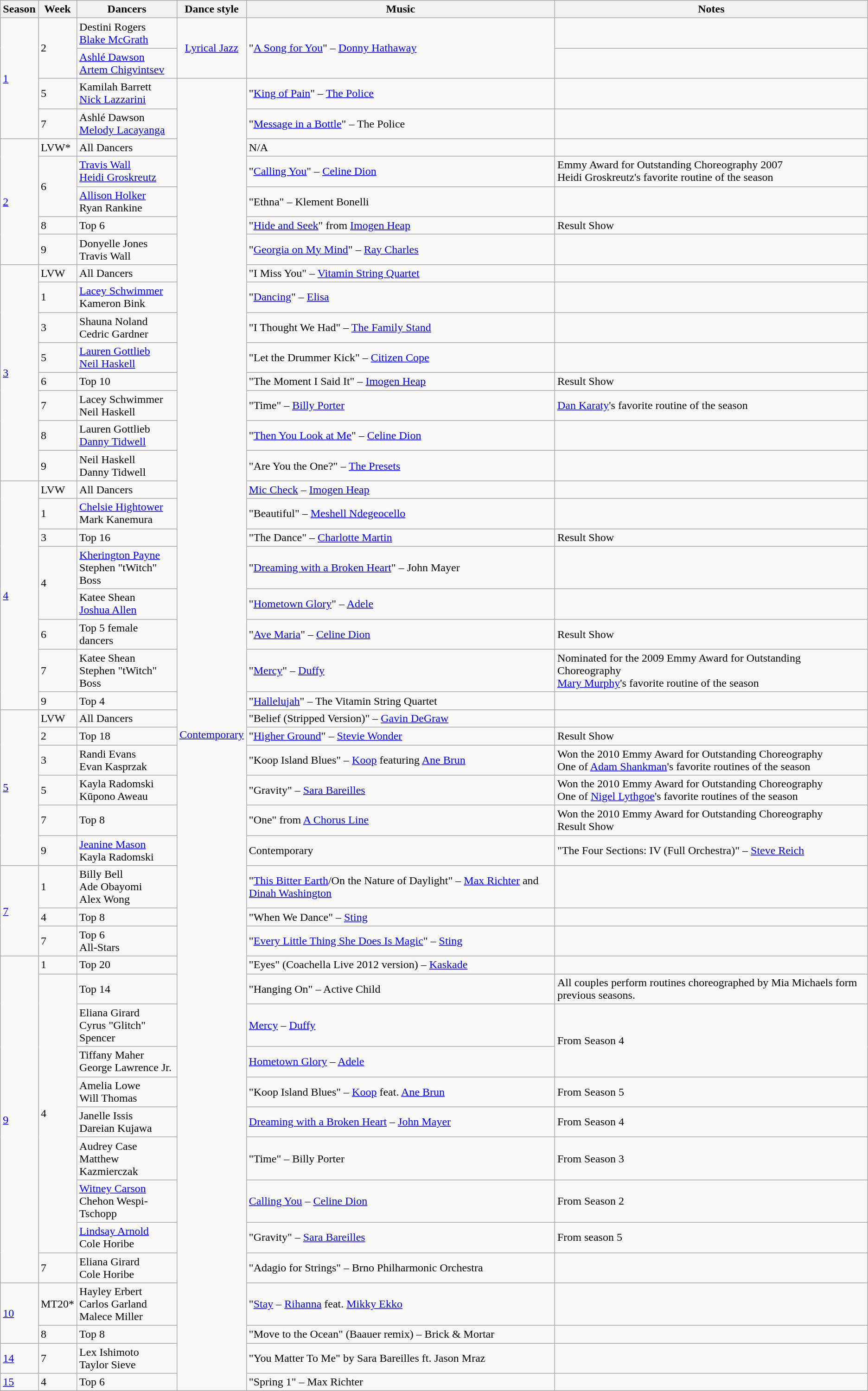<table class="wikitable">
<tr>
<th>Season</th>
<th>Week</th>
<th>Dancers</th>
<th>Dance style</th>
<th>Music</th>
<th>Notes</th>
</tr>
<tr>
<td rowspan="4"><a href='#'>1</a></td>
<td rowspan="2">2</td>
<td>Destini Rogers<br><a href='#'>Blake McGrath</a></td>
<td rowspan="2" style="text-align:center;"><a href='#'>Lyrical Jazz</a></td>
<td rowspan=2>"<a href='#'>A Song for You</a>" – <a href='#'>Donny Hathaway</a></td>
<td></td>
</tr>
<tr>
<td><a href='#'>Ashlé Dawson</a><br><a href='#'>Artem Chigvintsev</a></td>
<td></td>
</tr>
<tr>
<td>5</td>
<td>Kamilah Barrett<br><a href='#'>Nick Lazzarini</a></td>
<td rowspan="46" style="text-align:center;"><a href='#'>Contemporary</a></td>
<td>"<a href='#'>King of Pain</a>" – <a href='#'>The Police</a></td>
<td></td>
</tr>
<tr>
<td>7</td>
<td>Ashlé Dawson<br><a href='#'>Melody Lacayanga</a></td>
<td>"<a href='#'>Message in a Bottle</a>" – The Police</td>
<td></td>
</tr>
<tr>
<td rowspan="5"><a href='#'>2</a></td>
<td>LVW*</td>
<td>All Dancers</td>
<td>N/A</td>
<td></td>
</tr>
<tr>
<td rowspan="2">6</td>
<td><a href='#'>Travis Wall</a><br><a href='#'>Heidi Groskreutz</a></td>
<td>"<a href='#'>Calling You</a>"  – <a href='#'>Celine Dion</a></td>
<td>Emmy Award for Outstanding Choreography 2007<br>Heidi Groskreutz's favorite routine of the season</td>
</tr>
<tr>
<td><a href='#'>Allison Holker</a><br>Ryan Rankine</td>
<td>"Ethna" – Klement Bonelli</td>
<td></td>
</tr>
<tr>
<td>8</td>
<td>Top 6</td>
<td>"<a href='#'>Hide and Seek</a>" from <a href='#'>Imogen Heap</a></td>
<td>Result Show</td>
</tr>
<tr>
<td>9</td>
<td>Donyelle Jones<br>Travis Wall</td>
<td>"<a href='#'>Georgia on My Mind</a>" – <a href='#'>Ray Charles</a></td>
<td></td>
</tr>
<tr>
<td rowspan="8"><a href='#'>3</a></td>
<td>LVW</td>
<td>All Dancers</td>
<td>"I Miss You" – <a href='#'>Vitamin String Quartet</a></td>
<td></td>
</tr>
<tr>
<td>1</td>
<td><a href='#'>Lacey Schwimmer</a><br>Kameron Bink</td>
<td>"<a href='#'>Dancing</a>" – <a href='#'>Elisa</a></td>
<td></td>
</tr>
<tr>
<td>3</td>
<td>Shauna Noland<br>Cedric Gardner</td>
<td>"I Thought We Had" – <a href='#'>The Family Stand</a></td>
<td></td>
</tr>
<tr>
<td>5</td>
<td><a href='#'>Lauren Gottlieb</a><br><a href='#'>Neil Haskell</a></td>
<td>"Let the Drummer Kick" – <a href='#'>Citizen Cope</a></td>
<td></td>
</tr>
<tr>
<td>6</td>
<td>Top 10</td>
<td>"The Moment I Said It"  – <a href='#'>Imogen Heap</a></td>
<td>Result Show</td>
</tr>
<tr>
<td>7</td>
<td>Lacey Schwimmer<br>Neil Haskell</td>
<td>"Time" – <a href='#'>Billy Porter</a></td>
<td><a href='#'>Dan Karaty</a>'s favorite routine of the season</td>
</tr>
<tr>
<td>8</td>
<td>Lauren Gottlieb<br><a href='#'>Danny Tidwell</a></td>
<td>"<a href='#'>Then You Look at Me</a>" – <a href='#'>Celine Dion</a></td>
<td></td>
</tr>
<tr>
<td>9</td>
<td>Neil Haskell<br>Danny Tidwell</td>
<td>"Are You the One?" – <a href='#'>The Presets</a></td>
<td></td>
</tr>
<tr>
<td rowspan="8"><a href='#'>4</a></td>
<td>LVW</td>
<td>All Dancers</td>
<td><a href='#'>Mic Check</a> – <a href='#'>Imogen Heap</a></td>
<td></td>
</tr>
<tr>
<td>1</td>
<td><a href='#'>Chelsie Hightower</a><br>Mark Kanemura</td>
<td>"Beautiful" – <a href='#'>Meshell Ndegeocello</a></td>
<td></td>
</tr>
<tr>
<td>3</td>
<td>Top 16</td>
<td>"The Dance" – <a href='#'>Charlotte Martin</a></td>
<td>Result Show</td>
</tr>
<tr>
<td rowspan="2">4</td>
<td><a href='#'>Kherington Payne</a><br>Stephen "tWitch" Boss</td>
<td>"<a href='#'>Dreaming with a Broken Heart</a>" – John Mayer</td>
<td></td>
</tr>
<tr>
<td>Katee Shean<br><a href='#'>Joshua Allen</a></td>
<td>"<a href='#'>Hometown Glory</a>" – <a href='#'>Adele</a></td>
<td></td>
</tr>
<tr>
<td>6</td>
<td>Top 5 female dancers</td>
<td>"<a href='#'>Ave Maria</a>" – <a href='#'>Celine Dion</a></td>
<td>Result Show</td>
</tr>
<tr>
<td>7</td>
<td>Katee Shean<br>Stephen "tWitch" Boss</td>
<td>"<a href='#'>Mercy</a>" – <a href='#'>Duffy</a></td>
<td>Nominated for the 2009 Emmy Award for Outstanding Choreography<br><a href='#'>Mary Murphy</a>'s favorite routine of the season</td>
</tr>
<tr>
<td>9</td>
<td>Top 4</td>
<td>"<a href='#'>Hallelujah</a>" – The Vitamin String Quartet</td>
<td></td>
</tr>
<tr>
<td rowspan="6"><a href='#'>5</a></td>
<td>LVW</td>
<td>All Dancers</td>
<td>"Belief (Stripped Version)" – <a href='#'>Gavin DeGraw</a></td>
<td></td>
</tr>
<tr>
<td>2</td>
<td>Top 18</td>
<td>"<a href='#'>Higher Ground</a>" – <a href='#'>Stevie Wonder</a></td>
<td>Result Show</td>
</tr>
<tr>
<td>3</td>
<td>Randi Evans<br>Evan Kasprzak</td>
<td>"Koop Island Blues" – <a href='#'>Koop</a> featuring <a href='#'>Ane Brun</a></td>
<td>Won the 2010 Emmy Award for Outstanding Choreography<br>One of <a href='#'>Adam Shankman</a>'s favorite routines of the season</td>
</tr>
<tr>
<td>5</td>
<td>Kayla Radomski<br>Kūpono Aweau</td>
<td>"Gravity" – <a href='#'>Sara Bareilles</a></td>
<td>Won the 2010 Emmy Award for Outstanding Choreography<br>One of <a href='#'>Nigel Lythgoe</a>'s favorite routines of the season</td>
</tr>
<tr>
<td>7</td>
<td>Top 8</td>
<td>"One" from <a href='#'>A Chorus Line</a></td>
<td>Won the 2010 Emmy Award for Outstanding Choreography <br> Result Show</td>
</tr>
<tr>
<td>9</td>
<td><a href='#'>Jeanine Mason</a><br>Kayla Radomski</td>
<td>Contemporary</td>
<td>"The Four Sections: IV (Full Orchestra)" – <a href='#'>Steve Reich</a></td>
</tr>
<tr>
<td rowspan="3"><a href='#'>7</a></td>
<td>1</td>
<td>Billy Bell<br>Ade Obayomi<br>Alex Wong</td>
<td>"<a href='#'>This Bitter Earth</a>/On the Nature of Daylight" – <a href='#'>Max Richter</a> and <a href='#'>Dinah Washington</a></td>
<td></td>
</tr>
<tr>
<td>4</td>
<td>Top 8</td>
<td>"When We Dance" – <a href='#'>Sting</a></td>
<td></td>
</tr>
<tr>
<td>7</td>
<td>Top 6 <br> All-Stars</td>
<td>"<a href='#'>Every Little Thing She Does Is Magic</a>" – <a href='#'>Sting</a></td>
<td></td>
</tr>
<tr>
<td rowspan="10"><a href='#'>9</a></td>
<td>1</td>
<td>Top 20</td>
<td>"Eyes" (Coachella Live 2012 version) – <a href='#'>Kaskade</a></td>
<td></td>
</tr>
<tr>
<td rowspan=8>4</td>
<td>Top 14</td>
<td>"Hanging On" – Active Child</td>
<td>All couples perform routines choreographed by Mia Michaels form previous seasons.</td>
</tr>
<tr>
<td>Eliana Girard <br> Cyrus "Glitch" Spencer</td>
<td><a href='#'>Mercy</a> – <a href='#'>Duffy</a></td>
<td rowspan=2>From Season 4</td>
</tr>
<tr>
<td>Tiffany Maher <br> George Lawrence Jr.</td>
<td><a href='#'>Hometown Glory</a> – <a href='#'>Adele</a></td>
</tr>
<tr>
<td>Amelia Lowe <br> Will Thomas</td>
<td>"Koop Island Blues" – <a href='#'>Koop</a> feat. <a href='#'>Ane Brun</a></td>
<td>From Season 5</td>
</tr>
<tr>
<td>Janelle Issis <br> Dareian Kujawa</td>
<td><a href='#'>Dreaming with a Broken Heart</a> – <a href='#'>John Mayer</a></td>
<td>From Season 4</td>
</tr>
<tr>
<td>Audrey Case<br>Matthew Kazmierczak</td>
<td>"Time" – Billy Porter</td>
<td>From Season 3</td>
</tr>
<tr>
<td><a href='#'>Witney Carson</a><br>Chehon Wespi-Tschopp</td>
<td><a href='#'>Calling You</a> – <a href='#'>Celine Dion</a></td>
<td>From Season 2</td>
</tr>
<tr>
<td><a href='#'>Lindsay Arnold</a><br>Cole Horibe</td>
<td>"Gravity" – <a href='#'>Sara Bareilles</a></td>
<td>From season 5</td>
</tr>
<tr>
<td>7</td>
<td>Eliana Girard<br>Cole Horibe</td>
<td>"Adagio for Strings" – Brno Philharmonic Orchestra</td>
<td></td>
</tr>
<tr>
<td rowspan="2"><a href='#'>10</a></td>
<td>MT20*</td>
<td>Hayley Erbert <br> Carlos Garland <br> Malece Miller</td>
<td>"<a href='#'>Stay</a> – <a href='#'>Rihanna</a> feat. <a href='#'>Mikky Ekko</a></td>
<td></td>
</tr>
<tr>
<td>8</td>
<td>Top 8</td>
<td>"Move to the Ocean" (Baauer remix) – Brick & Mortar</td>
<td></td>
</tr>
<tr>
<td><a href='#'>14</a></td>
<td>7</td>
<td>Lex Ishimoto<br>Taylor Sieve</td>
<td>"You Matter To Me" by Sara Bareilles ft. Jason Mraz</td>
<td></td>
</tr>
<tr>
<td><a href='#'>15</a></td>
<td>4</td>
<td>Top 6</td>
<td>"Spring 1" – Max Richter</td>
<td></td>
</tr>
</table>
